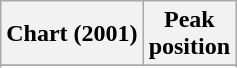<table class="wikitable plainrowheaders sortable" style="text-align:center;" border="1">
<tr>
<th scope="col">Chart (2001)</th>
<th scope="col">Peak<br>position</th>
</tr>
<tr>
</tr>
<tr>
</tr>
<tr>
</tr>
<tr>
</tr>
</table>
